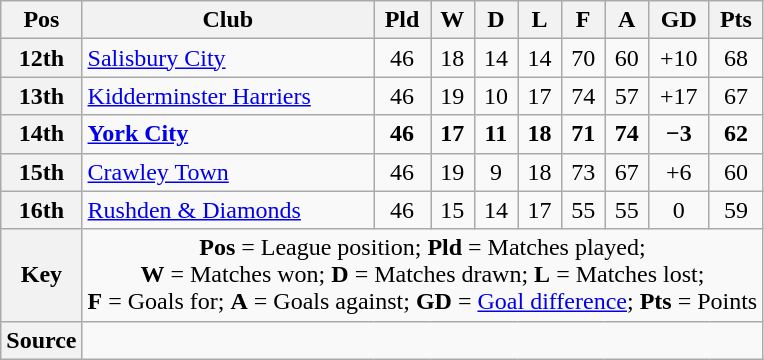<table class=wikitable style="text-align:center">
<tr>
<th scope=col>Pos</th>
<th scope=col>Club</th>
<th scope=col>Pld</th>
<th scope=col>W</th>
<th scope=col>D</th>
<th scope=col>L</th>
<th scope=col>F</th>
<th scope=col>A</th>
<th scope=col>GD</th>
<th scope=col>Pts</th>
</tr>
<tr>
<th scope=row>12th</th>
<td align=left><a href='#'>Salisbury City</a></td>
<td>46</td>
<td>18</td>
<td>14</td>
<td>14</td>
<td>70</td>
<td>60</td>
<td>+10</td>
<td>68</td>
</tr>
<tr>
<th scope=row>13th</th>
<td align=left><a href='#'>Kidderminster Harriers</a></td>
<td>46</td>
<td>19</td>
<td>10</td>
<td>17</td>
<td>74</td>
<td>57</td>
<td>+17</td>
<td>67</td>
</tr>
<tr style="font-weight:bold">
<th scope=row>14th</th>
<td align=left><a href='#'>York City</a></td>
<td>46</td>
<td>17</td>
<td>11</td>
<td>18</td>
<td>71</td>
<td>74</td>
<td>−3</td>
<td>62</td>
</tr>
<tr>
<th scope=row>15th</th>
<td align=left><a href='#'>Crawley Town</a></td>
<td>46</td>
<td>19</td>
<td>9</td>
<td>18</td>
<td>73</td>
<td>67</td>
<td>+6</td>
<td>60</td>
</tr>
<tr>
<th scope=row>16th</th>
<td align=left><a href='#'>Rushden & Diamonds</a></td>
<td>46</td>
<td>15</td>
<td>14</td>
<td>17</td>
<td>55</td>
<td>55</td>
<td>0</td>
<td>59</td>
</tr>
<tr>
<th scope=row>Key</th>
<td colspan=9><strong>Pos</strong> = League position; <strong>Pld</strong> = Matches played;<br><strong>W</strong> = Matches won; <strong>D</strong> = Matches drawn; <strong>L</strong> = Matches lost;<br><strong>F</strong> = Goals for; <strong>A</strong> = Goals against; <strong>GD</strong> = <a href='#'>Goal difference</a>; <strong>Pts</strong> = Points</td>
</tr>
<tr>
<th scope=row>Source</th>
<td colspan=9></td>
</tr>
</table>
